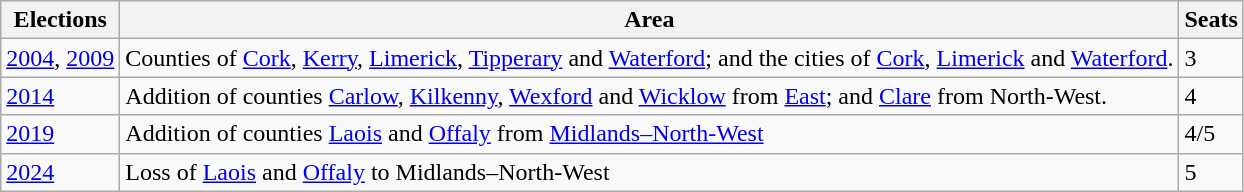<table class="wikitable">
<tr>
<th>Elections</th>
<th>Area</th>
<th>Seats</th>
</tr>
<tr>
<td><a href='#'>2004</a>, <a href='#'>2009</a></td>
<td>Counties of <a href='#'>Cork</a>, <a href='#'>Kerry</a>, <a href='#'>Limerick</a>, <a href='#'>Tipperary</a> and <a href='#'>Waterford</a>; and the cities of <a href='#'>Cork</a>, <a href='#'>Limerick</a> and <a href='#'>Waterford</a>.</td>
<td>3</td>
</tr>
<tr>
<td><a href='#'>2014</a></td>
<td>Addition of counties <a href='#'>Carlow</a>, <a href='#'>Kilkenny</a>, <a href='#'>Wexford</a> and <a href='#'>Wicklow</a> from <a href='#'>East</a>; and <a href='#'>Clare</a> from North-West.</td>
<td>4</td>
</tr>
<tr>
<td><a href='#'>2019</a></td>
<td>Addition of counties <a href='#'>Laois</a> and <a href='#'>Offaly</a> from <a href='#'>Midlands–North-West</a></td>
<td>4/5 </td>
</tr>
<tr>
<td><a href='#'>2024</a></td>
<td>Loss of <a href='#'>Laois</a> and <a href='#'>Offaly</a> to Midlands–North-West</td>
<td>5</td>
</tr>
</table>
